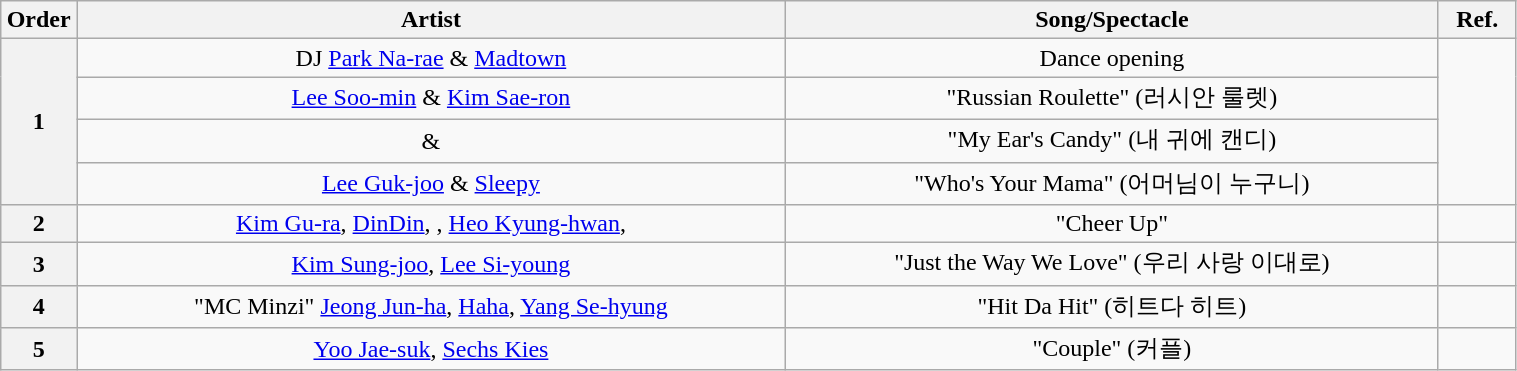<table class="wikitable" style="text-align:center; width:80%;">
<tr>
<th width="5%">Order</th>
<th>Artist</th>
<th>Song/Spectacle</th>
<th>Ref.</th>
</tr>
<tr>
<th rowspan=4>1</th>
<td>DJ <a href='#'>Park Na-rae</a> & <a href='#'>Madtown</a></td>
<td>Dance opening</td>
<td rowspan=4></td>
</tr>
<tr>
<td><a href='#'>Lee Soo-min</a> & <a href='#'>Kim Sae-ron</a><br></td>
<td>"Russian Roulette" (러시안 룰렛)</td>
</tr>
<tr>
<td> & <br></td>
<td>"My Ear's Candy" (내 귀에 캔디)</td>
</tr>
<tr>
<td><a href='#'>Lee Guk-joo</a> & <a href='#'>Sleepy</a><br></td>
<td>"Who's Your Mama" (어머님이 누구니)</td>
</tr>
<tr>
<th>2</th>
<td><a href='#'>Kim Gu-ra</a>, <a href='#'>DinDin</a>, , <a href='#'>Heo Kyung-hwan</a>, </td>
<td>"Cheer Up"</td>
<td></td>
</tr>
<tr>
<th>3</th>
<td><a href='#'>Kim Sung-joo</a>, <a href='#'>Lee Si-young</a></td>
<td>"Just the Way We Love" (우리 사랑 이대로)</td>
<td></td>
</tr>
<tr>
<th>4</th>
<td>"MC Minzi" <a href='#'>Jeong Jun-ha</a>, <a href='#'>Haha</a>, <a href='#'>Yang Se-hyung</a></td>
<td>"Hit Da Hit" (히트다 히트)</td>
<td></td>
</tr>
<tr>
<th>5</th>
<td><a href='#'>Yoo Jae-suk</a>, <a href='#'>Sechs Kies</a></td>
<td>"Couple" (커플)</td>
<td></td>
</tr>
</table>
